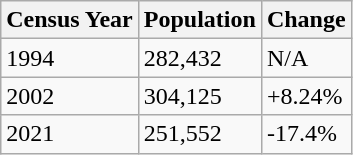<table class="wikitable sortable">
<tr>
<th>Census Year</th>
<th>Population</th>
<th>Change</th>
</tr>
<tr>
<td>1994</td>
<td>282,432</td>
<td>N/A</td>
</tr>
<tr>
<td>2002</td>
<td>304,125</td>
<td>+8.24%</td>
</tr>
<tr>
<td>2021</td>
<td>251,552</td>
<td>-17.4%</td>
</tr>
</table>
